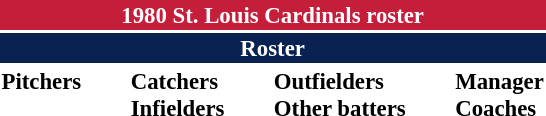<table class="toccolours" style="font-size: 95%;">
<tr>
<th colspan="10" style="background-color: #c41e3a; color: #FFFFFF; text-align: center;">1980 St. Louis Cardinals roster</th>
</tr>
<tr>
<td colspan="10" style="background-color: #0a2252; color: #FFFFFF; text-align: center;"><strong>Roster</strong></td>
</tr>
<tr>
<td valign="top"><strong>Pitchers</strong><br>



















</td>
<td width="25px"></td>
<td valign="top"><strong>Catchers</strong><br>


<strong>Infielders</strong>








</td>
<td width="25px"></td>
<td valign="top"><strong>Outfielders</strong><br>







<strong>Other batters</strong>
</td>
<td width="25px"></td>
<td valign="top"><strong>Manager</strong><br>



<strong>Coaches</strong>




</td>
</tr>
</table>
